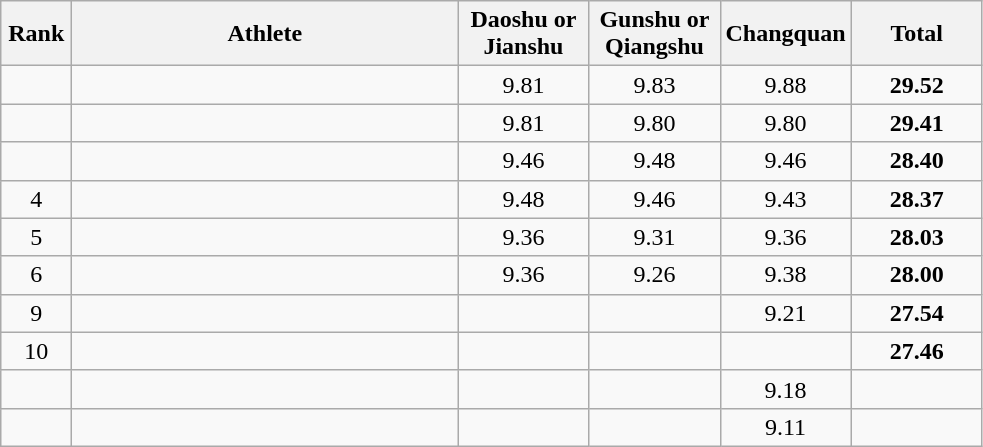<table class=wikitable style="text-align:center">
<tr>
<th width=40>Rank</th>
<th width=250>Athlete</th>
<th width=80>Daoshu or<br>Jianshu</th>
<th width=80>Gunshu or<br>Qiangshu</th>
<th width=80>Changquan</th>
<th width=80>Total</th>
</tr>
<tr>
<td></td>
<td align=left></td>
<td>9.81</td>
<td>9.83</td>
<td>9.88</td>
<td><strong>29.52</strong></td>
</tr>
<tr>
<td></td>
<td align=left></td>
<td>9.81</td>
<td>9.80</td>
<td>9.80</td>
<td><strong>29.41</strong></td>
</tr>
<tr>
<td></td>
<td align=left></td>
<td>9.46</td>
<td>9.48</td>
<td>9.46</td>
<td><strong>28.40</strong></td>
</tr>
<tr>
<td>4</td>
<td align=left></td>
<td>9.48</td>
<td>9.46</td>
<td>9.43</td>
<td><strong>28.37</strong></td>
</tr>
<tr>
<td>5</td>
<td align=left></td>
<td>9.36</td>
<td>9.31</td>
<td>9.36</td>
<td><strong>28.03</strong></td>
</tr>
<tr>
<td>6</td>
<td align=left></td>
<td>9.36</td>
<td>9.26</td>
<td>9.38</td>
<td><strong>28.00</strong></td>
</tr>
<tr>
<td>9</td>
<td align=left></td>
<td></td>
<td></td>
<td>9.21</td>
<td><strong>27.54</strong></td>
</tr>
<tr>
<td>10</td>
<td align=left></td>
<td></td>
<td></td>
<td></td>
<td><strong>27.46</strong></td>
</tr>
<tr>
<td></td>
<td align=left></td>
<td></td>
<td></td>
<td>9.18</td>
<td><strong> </strong></td>
</tr>
<tr>
<td></td>
<td align=left></td>
<td></td>
<td></td>
<td>9.11</td>
<td><strong> </strong></td>
</tr>
</table>
